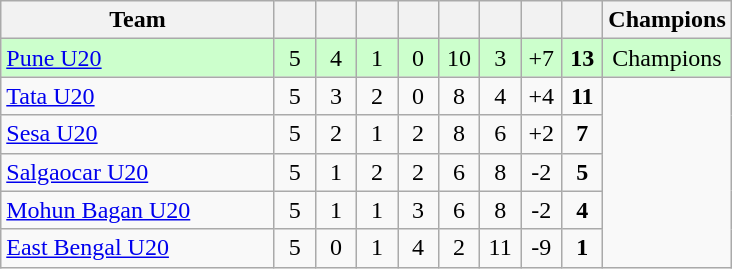<table class="wikitable" style="text-align:center">
<tr>
<th width="175">Team</th>
<th width="20"></th>
<th width="20"></th>
<th width="20"></th>
<th width="20"></th>
<th width="20"></th>
<th width="20"></th>
<th width="20"></th>
<th width="20"></th>
<th width="20">Champions</th>
</tr>
<tr bgcolor="#ccffcc">
<td align=left><a href='#'>Pune U20</a></td>
<td>5</td>
<td>4</td>
<td>1</td>
<td>0</td>
<td>10</td>
<td>3</td>
<td>+7</td>
<td><strong>13</strong></td>
<td>Champions</td>
</tr>
<tr>
<td align=left><a href='#'>Tata U20</a></td>
<td>5</td>
<td>3</td>
<td>2</td>
<td>0</td>
<td>8</td>
<td>4</td>
<td>+4</td>
<td><strong>11</strong></td>
</tr>
<tr>
<td align=left><a href='#'>Sesa U20</a></td>
<td>5</td>
<td>2</td>
<td>1</td>
<td>2</td>
<td>8</td>
<td>6</td>
<td>+2</td>
<td><strong>7</strong></td>
</tr>
<tr>
<td align=left><a href='#'>Salgaocar U20</a></td>
<td>5</td>
<td>1</td>
<td>2</td>
<td>2</td>
<td>6</td>
<td>8</td>
<td>-2</td>
<td><strong>5</strong></td>
</tr>
<tr>
<td align=left><a href='#'>Mohun Bagan U20</a></td>
<td>5</td>
<td>1</td>
<td>1</td>
<td>3</td>
<td>6</td>
<td>8</td>
<td>-2</td>
<td><strong>4</strong></td>
</tr>
<tr>
<td align=left><a href='#'>East Bengal U20</a></td>
<td>5</td>
<td>0</td>
<td>1</td>
<td>4</td>
<td>2</td>
<td>11</td>
<td>-9</td>
<td><strong>1</strong></td>
</tr>
</table>
